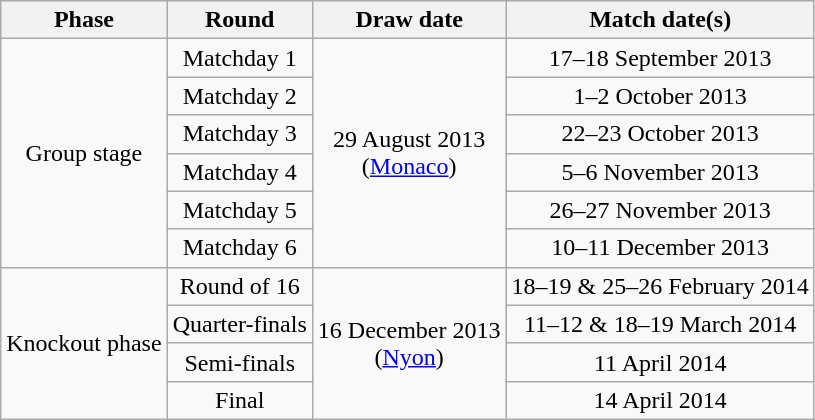<table class="wikitable" style="text-align:center">
<tr>
<th>Phase</th>
<th>Round</th>
<th>Draw date</th>
<th>Match date(s)</th>
</tr>
<tr>
<td rowspan=6>Group stage</td>
<td>Matchday 1</td>
<td rowspan=6>29 August 2013<br>(<a href='#'>Monaco</a>)</td>
<td>17–18 September 2013</td>
</tr>
<tr>
<td>Matchday 2</td>
<td>1–2 October 2013</td>
</tr>
<tr>
<td>Matchday 3</td>
<td>22–23 October 2013</td>
</tr>
<tr>
<td>Matchday 4</td>
<td>5–6 November 2013</td>
</tr>
<tr>
<td>Matchday 5</td>
<td>26–27 November 2013</td>
</tr>
<tr>
<td>Matchday 6</td>
<td>10–11 December 2013</td>
</tr>
<tr>
<td rowspan=4>Knockout phase</td>
<td>Round of 16</td>
<td rowspan=4>16 December 2013<br>(<a href='#'>Nyon</a>)</td>
<td>18–19 & 25–26 February 2014</td>
</tr>
<tr>
<td>Quarter-finals</td>
<td>11–12 & 18–19 March 2014</td>
</tr>
<tr>
<td>Semi-finals</td>
<td>11 April 2014</td>
</tr>
<tr>
<td>Final</td>
<td>14 April 2014</td>
</tr>
</table>
